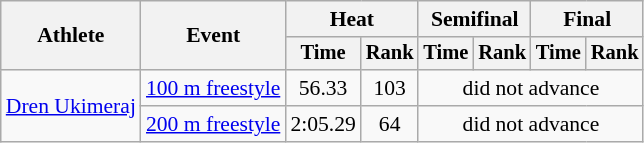<table class="wikitable" style="text-align:center; font-size:90%">
<tr>
<th rowspan="2">Athlete</th>
<th rowspan="2">Event</th>
<th colspan="2">Heat</th>
<th colspan="2">Semifinal</th>
<th colspan="2">Final</th>
</tr>
<tr style="font-size:95%">
<th>Time</th>
<th>Rank</th>
<th>Time</th>
<th>Rank</th>
<th>Time</th>
<th>Rank</th>
</tr>
<tr>
<td align=left rowspan=2><a href='#'>Dren Ukimeraj</a></td>
<td align=left><a href='#'>100 m freestyle</a></td>
<td>56.33</td>
<td>103</td>
<td colspan=4>did not advance</td>
</tr>
<tr>
<td align=left><a href='#'>200 m freestyle</a></td>
<td>2:05.29</td>
<td>64</td>
<td colspan=4>did not advance</td>
</tr>
</table>
